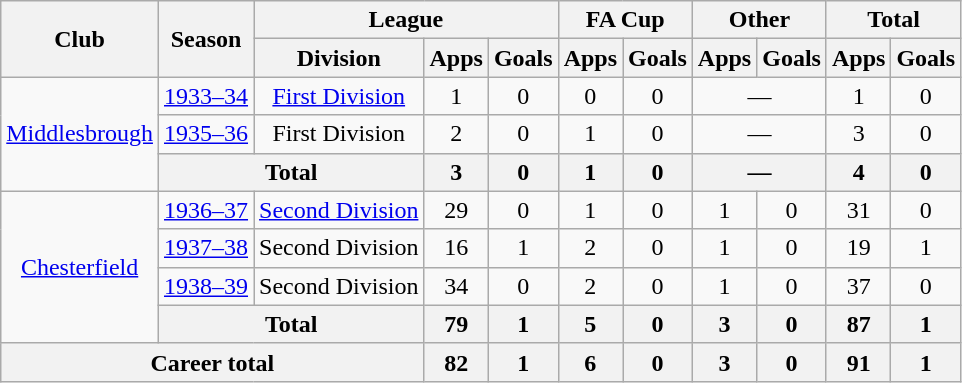<table class="wikitable" style="text-align:center">
<tr>
<th rowspan="2">Club</th>
<th rowspan="2">Season</th>
<th colspan="3">League</th>
<th colspan="2">FA Cup</th>
<th colspan="2">Other</th>
<th colspan="2">Total</th>
</tr>
<tr>
<th>Division</th>
<th>Apps</th>
<th>Goals</th>
<th>Apps</th>
<th>Goals</th>
<th>Apps</th>
<th>Goals</th>
<th>Apps</th>
<th>Goals</th>
</tr>
<tr>
<td rowspan="3"><a href='#'>Middlesbrough</a></td>
<td><a href='#'>1933–34</a></td>
<td><a href='#'>First Division</a></td>
<td>1</td>
<td>0</td>
<td>0</td>
<td>0</td>
<td colspan="2">―</td>
<td>1</td>
<td>0</td>
</tr>
<tr>
<td><a href='#'>1935–36</a></td>
<td>First Division</td>
<td>2</td>
<td>0</td>
<td>1</td>
<td>0</td>
<td colspan="2">―</td>
<td>3</td>
<td>0</td>
</tr>
<tr>
<th colspan="2">Total</th>
<th>3</th>
<th>0</th>
<th>1</th>
<th>0</th>
<th colspan="2">―</th>
<th>4</th>
<th>0</th>
</tr>
<tr>
<td rowspan="4"><a href='#'>Chesterfield</a></td>
<td><a href='#'>1936–37</a></td>
<td><a href='#'>Second Division</a></td>
<td>29</td>
<td>0</td>
<td>1</td>
<td>0</td>
<td>1</td>
<td>0</td>
<td>31</td>
<td>0</td>
</tr>
<tr>
<td><a href='#'>1937–38</a></td>
<td>Second Division</td>
<td>16</td>
<td>1</td>
<td>2</td>
<td>0</td>
<td>1</td>
<td>0</td>
<td>19</td>
<td>1</td>
</tr>
<tr>
<td><a href='#'>1938–39</a></td>
<td>Second Division</td>
<td>34</td>
<td>0</td>
<td>2</td>
<td>0</td>
<td>1</td>
<td>0</td>
<td>37</td>
<td>0</td>
</tr>
<tr>
<th colspan="2">Total</th>
<th>79</th>
<th>1</th>
<th>5</th>
<th>0</th>
<th>3</th>
<th>0</th>
<th>87</th>
<th>1</th>
</tr>
<tr>
<th colspan="3">Career total</th>
<th>82</th>
<th>1</th>
<th>6</th>
<th>0</th>
<th>3</th>
<th>0</th>
<th>91</th>
<th>1</th>
</tr>
</table>
